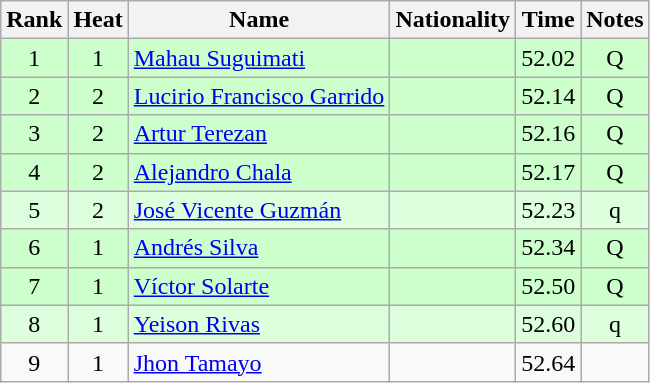<table class="wikitable sortable" style="text-align:center">
<tr>
<th>Rank</th>
<th>Heat</th>
<th>Name</th>
<th>Nationality</th>
<th>Time</th>
<th>Notes</th>
</tr>
<tr bgcolor=ccffcc>
<td>1</td>
<td>1</td>
<td align=left><a href='#'>Mahau Suguimati</a></td>
<td align=left></td>
<td>52.02</td>
<td>Q</td>
</tr>
<tr bgcolor=ccffcc>
<td>2</td>
<td>2</td>
<td align=left><a href='#'>Lucirio Francisco Garrido</a></td>
<td align=left></td>
<td>52.14</td>
<td>Q</td>
</tr>
<tr bgcolor=ccffcc>
<td>3</td>
<td>2</td>
<td align=left><a href='#'>Artur Terezan</a></td>
<td align=left></td>
<td>52.16</td>
<td>Q</td>
</tr>
<tr bgcolor=ccffcc>
<td>4</td>
<td>2</td>
<td align=left><a href='#'>Alejandro Chala</a></td>
<td align=left></td>
<td>52.17</td>
<td>Q</td>
</tr>
<tr bgcolor=ddffdd>
<td>5</td>
<td>2</td>
<td align=left><a href='#'>José Vicente Guzmán</a></td>
<td align=left></td>
<td>52.23</td>
<td>q</td>
</tr>
<tr bgcolor=ccffcc>
<td>6</td>
<td>1</td>
<td align=left><a href='#'>Andrés Silva</a></td>
<td align=left></td>
<td>52.34</td>
<td>Q</td>
</tr>
<tr bgcolor=ccffcc>
<td>7</td>
<td>1</td>
<td align=left><a href='#'>Víctor Solarte</a></td>
<td align=left></td>
<td>52.50</td>
<td>Q</td>
</tr>
<tr bgcolor=ddffdd>
<td>8</td>
<td>1</td>
<td align=left><a href='#'>Yeison Rivas</a></td>
<td align=left></td>
<td>52.60</td>
<td>q</td>
</tr>
<tr>
<td>9</td>
<td>1</td>
<td align=left><a href='#'>Jhon Tamayo</a></td>
<td align=left></td>
<td>52.64</td>
<td></td>
</tr>
</table>
